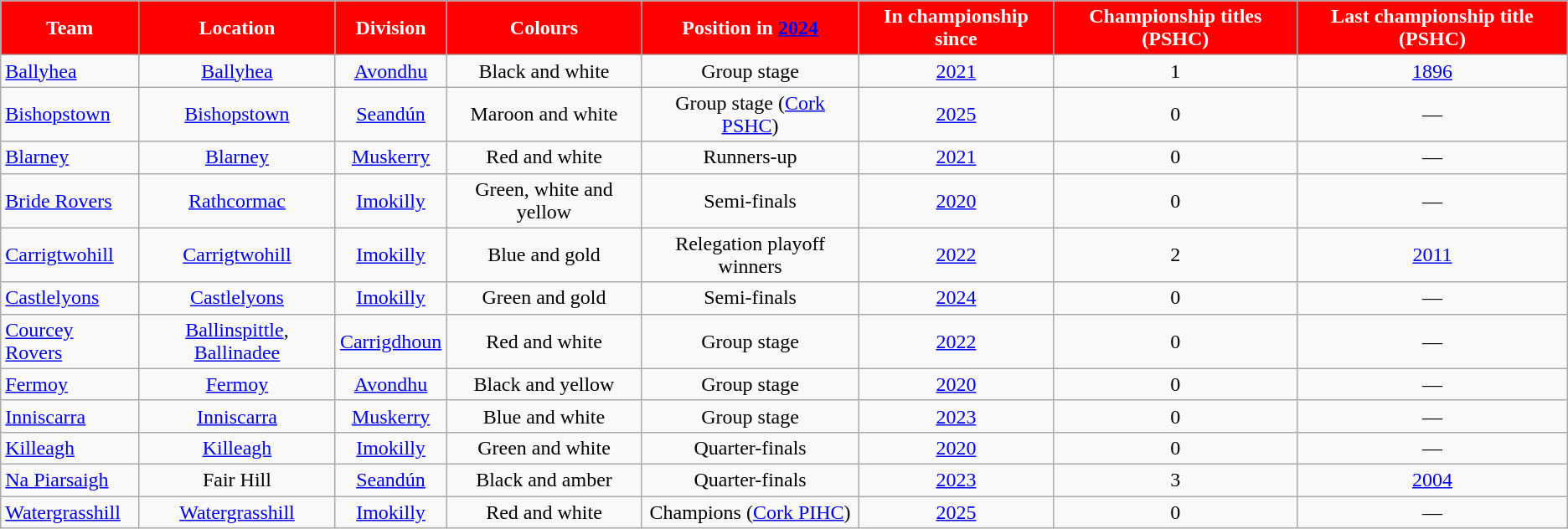<table class="wikitable sortable" style="text-align:center">
<tr>
<th style="background:red;color:white">Team</th>
<th style="background:red;color:white">Location</th>
<th style="background:red;color:white">Division</th>
<th style="background:red;color:white">Colours</th>
<th style="background:red;color:white">Position in <a href='#'>2024</a></th>
<th style="background:red;color:white">In championship since</th>
<th style="background:red;color:white">Championship titles (PSHC)</th>
<th style="background:red;color:white">Last championship title (PSHC)</th>
</tr>
<tr>
<td style="text-align:left"> <a href='#'>Ballyhea</a></td>
<td><a href='#'>Ballyhea</a></td>
<td><a href='#'>Avondhu</a></td>
<td>Black and white</td>
<td>Group stage</td>
<td><a href='#'>2021</a></td>
<td>1</td>
<td><a href='#'>1896</a></td>
</tr>
<tr>
<td style="text-align:left"> <a href='#'>Bishopstown</a></td>
<td><a href='#'>Bishopstown</a></td>
<td><a href='#'>Seandún</a></td>
<td>Maroon and white</td>
<td>Group stage (<a href='#'>Cork PSHC</a>)</td>
<td><a href='#'>2025</a></td>
<td>0</td>
<td>—</td>
</tr>
<tr>
<td style="text-align:left"> <a href='#'>Blarney</a></td>
<td><a href='#'>Blarney</a></td>
<td><a href='#'>Muskerry</a></td>
<td>Red and white</td>
<td>Runners-up</td>
<td><a href='#'>2021</a></td>
<td>0</td>
<td>—</td>
</tr>
<tr>
<td style="text-align:left"> <a href='#'>Bride Rovers</a></td>
<td><a href='#'>Rathcormac</a></td>
<td><a href='#'>Imokilly</a></td>
<td>Green, white and yellow</td>
<td>Semi-finals</td>
<td><a href='#'>2020</a></td>
<td>0</td>
<td>—</td>
</tr>
<tr>
<td style="text-align:left"> <a href='#'>Carrigtwohill</a></td>
<td><a href='#'>Carrigtwohill</a></td>
<td><a href='#'>Imokilly</a></td>
<td>Blue and gold</td>
<td>Relegation playoff winners</td>
<td><a href='#'>2022</a></td>
<td>2</td>
<td><a href='#'>2011</a></td>
</tr>
<tr>
<td style="text-align:left"> <a href='#'>Castlelyons</a></td>
<td><a href='#'>Castlelyons</a></td>
<td><a href='#'>Imokilly</a></td>
<td>Green and gold</td>
<td>Semi-finals</td>
<td><a href='#'>2024</a></td>
<td>0</td>
<td>—</td>
</tr>
<tr>
<td style="text-align:left"> <a href='#'>Courcey Rovers</a></td>
<td><a href='#'>Ballinspittle</a>, <a href='#'>Ballinadee</a></td>
<td><a href='#'>Carrigdhoun</a></td>
<td>Red and white</td>
<td>Group stage</td>
<td><a href='#'>2022</a></td>
<td>0</td>
<td>—</td>
</tr>
<tr>
<td style="text-align:left"> <a href='#'>Fermoy</a></td>
<td><a href='#'>Fermoy</a></td>
<td><a href='#'>Avondhu</a></td>
<td>Black and yellow</td>
<td>Group stage</td>
<td><a href='#'>2020</a></td>
<td>0</td>
<td>—</td>
</tr>
<tr>
<td style="text-align:left"> <a href='#'>Inniscarra</a></td>
<td><a href='#'>Inniscarra</a></td>
<td><a href='#'>Muskerry</a></td>
<td>Blue and white</td>
<td>Group stage</td>
<td><a href='#'>2023</a></td>
<td>0</td>
<td>—</td>
</tr>
<tr>
<td style="text-align:left"> <a href='#'>Killeagh</a></td>
<td><a href='#'>Killeagh</a></td>
<td><a href='#'>Imokilly</a></td>
<td>Green and white</td>
<td>Quarter-finals</td>
<td><a href='#'>2020</a></td>
<td>0</td>
<td>—</td>
</tr>
<tr>
<td style="text-align:left"> <a href='#'>Na Piarsaigh</a></td>
<td>Fair Hill</td>
<td><a href='#'>Seandún</a></td>
<td>Black and amber</td>
<td>Quarter-finals</td>
<td><a href='#'>2023</a></td>
<td>3</td>
<td><a href='#'>2004</a></td>
</tr>
<tr>
<td style="text-align:left"> <a href='#'>Watergrasshill</a></td>
<td><a href='#'>Watergrasshill</a></td>
<td><a href='#'>Imokilly</a></td>
<td>Red and white</td>
<td>Champions (<a href='#'>Cork PIHC</a>)</td>
<td><a href='#'>2025</a></td>
<td>0</td>
<td>—</td>
</tr>
</table>
